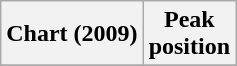<table class="wikitable plainrowheaders" style="text-align:center">
<tr>
<th scope="col">Chart (2009)</th>
<th scope="col">Peak<br>position</th>
</tr>
<tr>
</tr>
</table>
